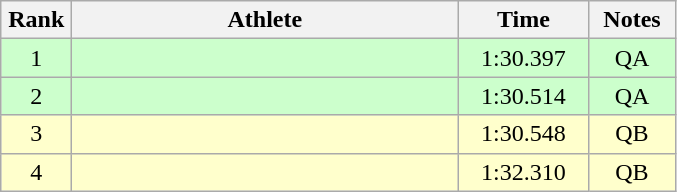<table class=wikitable style="text-align:center">
<tr>
<th width=40>Rank</th>
<th width=250>Athlete</th>
<th width=80>Time</th>
<th width=50>Notes</th>
</tr>
<tr bgcolor="ccffcc">
<td>1</td>
<td align=left></td>
<td>1:30.397</td>
<td>QA</td>
</tr>
<tr bgcolor="ccffcc">
<td>2</td>
<td align=left></td>
<td>1:30.514</td>
<td>QA</td>
</tr>
<tr bgcolor="ffffcc">
<td>3</td>
<td align=left></td>
<td>1:30.548</td>
<td>QB</td>
</tr>
<tr bgcolor="ffffcc">
<td>4</td>
<td align=left></td>
<td>1:32.310</td>
<td>QB</td>
</tr>
</table>
